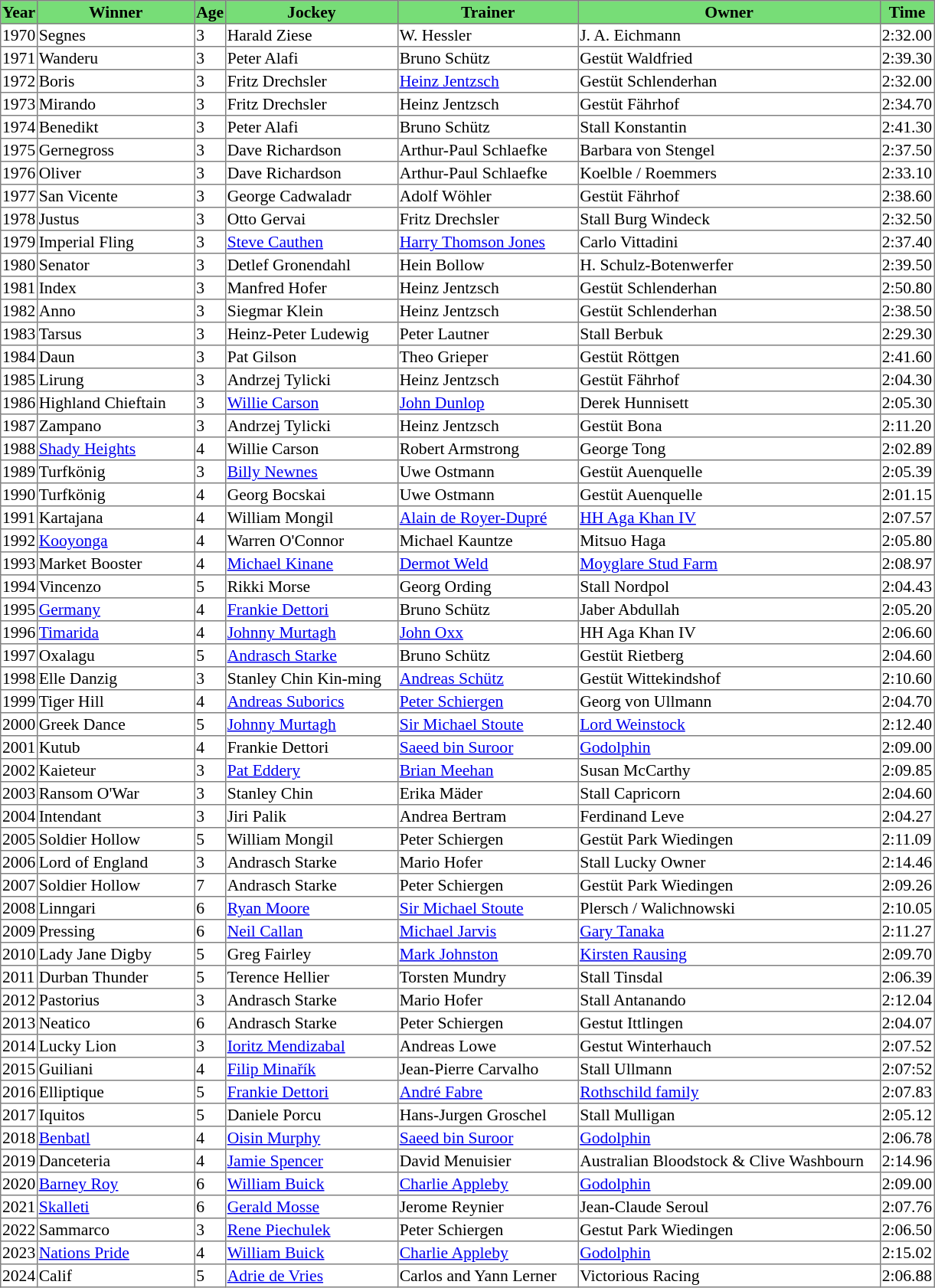<table class = "sortable" | border="1" style="border-collapse: collapse; font-size:90%">
<tr bgcolor="#77dd77" align="center">
<th>Year</th>
<th>Winner</th>
<th>Age</th>
<th>Jockey</th>
<th>Trainer</th>
<th>Owner</th>
<th>Time</th>
</tr>
<tr>
<td>1970</td>
<td width=134px>Segnes</td>
<td>3</td>
<td width=147px>Harald Ziese</td>
<td width=154px>W. Hessler</td>
<td width=260px>J. A. Eichmann</td>
<td>2:32.00</td>
</tr>
<tr>
<td>1971</td>
<td>Wanderu</td>
<td>3</td>
<td>Peter Alafi</td>
<td>Bruno Schütz</td>
<td>Gestüt Waldfried</td>
<td>2:39.30</td>
</tr>
<tr>
<td>1972</td>
<td>Boris</td>
<td>3</td>
<td>Fritz Drechsler</td>
<td><a href='#'>Heinz Jentzsch</a></td>
<td>Gestüt Schlenderhan</td>
<td>2:32.00</td>
</tr>
<tr>
<td>1973</td>
<td>Mirando</td>
<td>3</td>
<td>Fritz Drechsler</td>
<td>Heinz Jentzsch</td>
<td>Gestüt Fährhof</td>
<td>2:34.70</td>
</tr>
<tr>
<td>1974</td>
<td>Benedikt</td>
<td>3</td>
<td>Peter Alafi</td>
<td>Bruno Schütz</td>
<td>Stall Konstantin</td>
<td>2:41.30</td>
</tr>
<tr>
<td>1975</td>
<td>Gernegross</td>
<td>3</td>
<td>Dave Richardson</td>
<td>Arthur-Paul Schlaefke</td>
<td>Barbara von Stengel</td>
<td>2:37.50</td>
</tr>
<tr>
<td>1976</td>
<td>Oliver</td>
<td>3</td>
<td>Dave Richardson</td>
<td>Arthur-Paul Schlaefke</td>
<td>Koelble / Roemmers </td>
<td>2:33.10</td>
</tr>
<tr>
<td>1977</td>
<td>San Vicente</td>
<td>3</td>
<td>George Cadwaladr</td>
<td>Adolf Wöhler</td>
<td>Gestüt Fährhof</td>
<td>2:38.60</td>
</tr>
<tr>
<td>1978</td>
<td>Justus</td>
<td>3</td>
<td>Otto Gervai</td>
<td>Fritz Drechsler</td>
<td>Stall Burg Windeck</td>
<td>2:32.50</td>
</tr>
<tr>
<td>1979</td>
<td>Imperial Fling</td>
<td>3</td>
<td><a href='#'>Steve Cauthen</a></td>
<td><a href='#'>Harry Thomson Jones</a></td>
<td>Carlo Vittadini</td>
<td>2:37.40</td>
</tr>
<tr>
<td>1980</td>
<td>Senator</td>
<td>3</td>
<td>Detlef Gronendahl</td>
<td>Hein Bollow</td>
<td>H. Schulz-Botenwerfer </td>
<td>2:39.50</td>
</tr>
<tr>
<td>1981</td>
<td>Index</td>
<td>3</td>
<td>Manfred Hofer</td>
<td>Heinz Jentzsch</td>
<td>Gestüt Schlenderhan</td>
<td>2:50.80</td>
</tr>
<tr>
<td>1982</td>
<td>Anno</td>
<td>3</td>
<td>Siegmar Klein</td>
<td>Heinz Jentzsch</td>
<td>Gestüt Schlenderhan</td>
<td>2:38.50</td>
</tr>
<tr>
<td>1983</td>
<td>Tarsus</td>
<td>3</td>
<td>Heinz-Peter Ludewig</td>
<td>Peter Lautner</td>
<td>Stall Berbuk</td>
<td>2:29.30</td>
</tr>
<tr>
<td>1984</td>
<td>Daun</td>
<td>3</td>
<td>Pat Gilson</td>
<td>Theo Grieper</td>
<td>Gestüt Röttgen</td>
<td>2:41.60</td>
</tr>
<tr>
<td>1985</td>
<td>Lirung</td>
<td>3</td>
<td>Andrzej Tylicki</td>
<td>Heinz Jentzsch</td>
<td>Gestüt Fährhof</td>
<td>2:04.30</td>
</tr>
<tr>
<td>1986</td>
<td>Highland Chieftain</td>
<td>3</td>
<td><a href='#'>Willie Carson</a></td>
<td><a href='#'>John Dunlop</a></td>
<td>Derek Hunnisett</td>
<td>2:05.30</td>
</tr>
<tr>
<td>1987</td>
<td>Zampano</td>
<td>3</td>
<td>Andrzej Tylicki</td>
<td>Heinz Jentzsch</td>
<td>Gestüt Bona</td>
<td>2:11.20</td>
</tr>
<tr>
<td>1988</td>
<td><a href='#'>Shady Heights</a></td>
<td>4</td>
<td>Willie Carson</td>
<td>Robert Armstrong</td>
<td>George Tong</td>
<td>2:02.89</td>
</tr>
<tr>
<td>1989</td>
<td>Turfkönig</td>
<td>3</td>
<td><a href='#'>Billy Newnes</a></td>
<td>Uwe Ostmann</td>
<td>Gestüt Auenquelle</td>
<td>2:05.39</td>
</tr>
<tr>
<td>1990</td>
<td>Turfkönig</td>
<td>4</td>
<td>Georg Bocskai</td>
<td>Uwe Ostmann</td>
<td>Gestüt Auenquelle</td>
<td>2:01.15</td>
</tr>
<tr>
<td>1991</td>
<td>Kartajana</td>
<td>4</td>
<td>William Mongil</td>
<td><a href='#'>Alain de Royer-Dupré</a></td>
<td><a href='#'>HH Aga Khan IV</a></td>
<td>2:07.57</td>
</tr>
<tr>
<td>1992</td>
<td><a href='#'>Kooyonga</a></td>
<td>4</td>
<td>Warren O'Connor</td>
<td>Michael Kauntze</td>
<td>Mitsuo Haga</td>
<td>2:05.80</td>
</tr>
<tr>
<td>1993</td>
<td>Market Booster</td>
<td>4</td>
<td><a href='#'>Michael Kinane</a></td>
<td><a href='#'>Dermot Weld</a></td>
<td><a href='#'>Moyglare Stud Farm</a></td>
<td>2:08.97</td>
</tr>
<tr>
<td>1994</td>
<td>Vincenzo</td>
<td>5</td>
<td>Rikki Morse</td>
<td>Georg Ording</td>
<td>Stall Nordpol</td>
<td>2:04.43</td>
</tr>
<tr>
<td>1995</td>
<td><a href='#'>Germany</a></td>
<td>4</td>
<td><a href='#'>Frankie Dettori</a></td>
<td>Bruno Schütz</td>
<td>Jaber Abdullah</td>
<td>2:05.20</td>
</tr>
<tr>
<td>1996</td>
<td><a href='#'>Timarida</a></td>
<td>4</td>
<td><a href='#'>Johnny Murtagh</a></td>
<td><a href='#'>John Oxx</a></td>
<td>HH Aga Khan IV</td>
<td>2:06.60</td>
</tr>
<tr>
<td>1997</td>
<td>Oxalagu</td>
<td>5</td>
<td><a href='#'>Andrasch Starke</a></td>
<td>Bruno Schütz</td>
<td>Gestüt Rietberg</td>
<td>2:04.60</td>
</tr>
<tr>
<td>1998</td>
<td>Elle Danzig</td>
<td>3</td>
<td>Stanley Chin Kin-ming</td>
<td><a href='#'>Andreas Schütz</a></td>
<td>Gestüt Wittekindshof</td>
<td>2:10.60</td>
</tr>
<tr>
<td>1999</td>
<td>Tiger Hill</td>
<td>4</td>
<td><a href='#'>Andreas Suborics</a></td>
<td><a href='#'>Peter Schiergen</a></td>
<td>Georg von Ullmann</td>
<td>2:04.70</td>
</tr>
<tr>
<td>2000</td>
<td>Greek Dance</td>
<td>5</td>
<td><a href='#'>Johnny Murtagh</a></td>
<td><a href='#'>Sir Michael Stoute</a></td>
<td><a href='#'>Lord Weinstock</a></td>
<td>2:12.40</td>
</tr>
<tr>
<td>2001</td>
<td>Kutub</td>
<td>4</td>
<td>Frankie Dettori</td>
<td><a href='#'>Saeed bin Suroor</a></td>
<td><a href='#'>Godolphin</a></td>
<td>2:09.00</td>
</tr>
<tr>
<td>2002</td>
<td>Kaieteur</td>
<td>3</td>
<td><a href='#'>Pat Eddery</a></td>
<td><a href='#'>Brian Meehan</a></td>
<td>Susan McCarthy</td>
<td>2:09.85</td>
</tr>
<tr>
<td>2003</td>
<td>Ransom O'War</td>
<td>3</td>
<td>Stanley Chin</td>
<td>Erika Mäder</td>
<td>Stall Capricorn</td>
<td>2:04.60</td>
</tr>
<tr>
<td>2004</td>
<td>Intendant</td>
<td>3</td>
<td>Jiri Palik</td>
<td>Andrea Bertram</td>
<td>Ferdinand Leve</td>
<td>2:04.27</td>
</tr>
<tr>
<td>2005</td>
<td>Soldier Hollow</td>
<td>5</td>
<td>William Mongil</td>
<td>Peter Schiergen</td>
<td>Gestüt Park Wiedingen</td>
<td>2:11.09</td>
</tr>
<tr>
<td>2006</td>
<td>Lord of England</td>
<td>3</td>
<td>Andrasch Starke</td>
<td>Mario Hofer</td>
<td>Stall Lucky Owner</td>
<td>2:14.46</td>
</tr>
<tr>
<td>2007</td>
<td>Soldier Hollow</td>
<td>7</td>
<td>Andrasch Starke</td>
<td>Peter Schiergen</td>
<td>Gestüt Park Wiedingen</td>
<td>2:09.26</td>
</tr>
<tr>
<td>2008</td>
<td>Linngari</td>
<td>6</td>
<td><a href='#'>Ryan Moore</a></td>
<td><a href='#'>Sir Michael Stoute</a></td>
<td>Plersch / Walichnowski </td>
<td>2:10.05</td>
</tr>
<tr>
<td>2009</td>
<td>Pressing</td>
<td>6</td>
<td><a href='#'>Neil Callan</a></td>
<td><a href='#'>Michael Jarvis</a></td>
<td><a href='#'>Gary Tanaka</a></td>
<td>2:11.27</td>
</tr>
<tr>
<td>2010</td>
<td>Lady Jane Digby</td>
<td>5</td>
<td>Greg Fairley</td>
<td><a href='#'>Mark Johnston</a></td>
<td><a href='#'>Kirsten Rausing</a></td>
<td>2:09.70</td>
</tr>
<tr>
<td>2011</td>
<td>Durban Thunder</td>
<td>5</td>
<td>Terence Hellier</td>
<td>Torsten Mundry</td>
<td>Stall Tinsdal</td>
<td>2:06.39</td>
</tr>
<tr>
<td>2012</td>
<td>Pastorius</td>
<td>3</td>
<td>Andrasch Starke</td>
<td>Mario Hofer</td>
<td>Stall Antanando</td>
<td>2:12.04</td>
</tr>
<tr>
<td>2013</td>
<td>Neatico</td>
<td>6</td>
<td>Andrasch Starke</td>
<td>Peter Schiergen</td>
<td>Gestut Ittlingen</td>
<td>2:04.07</td>
</tr>
<tr>
<td>2014</td>
<td>Lucky Lion</td>
<td>3</td>
<td><a href='#'>Ioritz Mendizabal</a></td>
<td>Andreas Lowe</td>
<td>Gestut Winterhauch</td>
<td>2:07.52</td>
</tr>
<tr>
<td>2015</td>
<td>Guiliani</td>
<td>4</td>
<td><a href='#'>Filip Minařík</a></td>
<td>Jean-Pierre Carvalho</td>
<td>Stall Ullmann</td>
<td>2:07:52</td>
</tr>
<tr>
<td>2016</td>
<td>Elliptique</td>
<td>5</td>
<td><a href='#'>Frankie Dettori</a></td>
<td><a href='#'>André Fabre</a></td>
<td><a href='#'>Rothschild family</a></td>
<td>2:07.83</td>
</tr>
<tr>
<td>2017</td>
<td>Iquitos</td>
<td>5</td>
<td>Daniele Porcu</td>
<td>Hans-Jurgen Groschel</td>
<td>Stall Mulligan</td>
<td>2:05.12</td>
</tr>
<tr>
<td>2018</td>
<td><a href='#'>Benbatl</a></td>
<td>4</td>
<td><a href='#'>Oisin Murphy</a></td>
<td><a href='#'>Saeed bin Suroor</a></td>
<td><a href='#'>Godolphin</a></td>
<td>2:06.78</td>
</tr>
<tr>
<td>2019</td>
<td>Danceteria</td>
<td>4</td>
<td><a href='#'>Jamie Spencer</a></td>
<td>David Menuisier</td>
<td>Australian Bloodstock & Clive Washbourn</td>
<td>2:14.96</td>
</tr>
<tr>
<td>2020</td>
<td><a href='#'>Barney Roy</a></td>
<td>6</td>
<td><a href='#'>William Buick</a></td>
<td><a href='#'>Charlie Appleby</a></td>
<td><a href='#'>Godolphin</a></td>
<td>2:09.00</td>
</tr>
<tr>
<td>2021</td>
<td><a href='#'>Skalleti</a></td>
<td>6</td>
<td><a href='#'>Gerald Mosse</a></td>
<td>Jerome Reynier</td>
<td>Jean-Claude Seroul</td>
<td>2:07.76</td>
</tr>
<tr>
<td>2022</td>
<td>Sammarco</td>
<td>3</td>
<td><a href='#'>Rene Piechulek</a></td>
<td>Peter Schiergen</td>
<td>Gestut Park Wiedingen</td>
<td>2:06.50</td>
</tr>
<tr>
<td>2023</td>
<td><a href='#'>Nations Pride</a></td>
<td>4</td>
<td><a href='#'>William Buick</a></td>
<td><a href='#'>Charlie Appleby</a></td>
<td><a href='#'>Godolphin</a></td>
<td>2:15.02</td>
</tr>
<tr>
<td>2024</td>
<td>Calif</td>
<td>5</td>
<td><a href='#'>Adrie de Vries</a></td>
<td>Carlos and Yann Lerner</td>
<td>Victorious Racing</td>
<td>2:06.88</td>
</tr>
</table>
